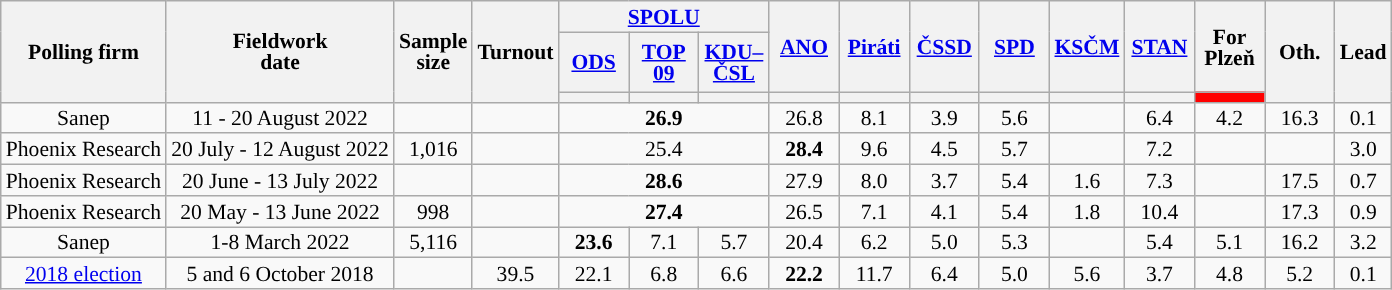<table class="wikitable mw-collapsible sortable" style="text-align:center;font-size:90%;line-height:14px;">
<tr>
<th rowspan="3">Polling firm</th>
<th rowspan="3">Fieldwork<br>date</th>
<th rowspan="3">Sample<br>size</th>
<th rowspan="3">Turnout</th>
<th colspan="3" class="unsortable" style="width:40px;"><a href='#'>SPOLU</a></th>
<th rowspan="2" class="unsortable" style="width:40px;"><a href='#'>ANO</a></th>
<th rowspan="2" class="unsortable" style="width:40px;"><a href='#'>Piráti</a></th>
<th rowspan="2" class="unsortable" style="width:40px;"><a href='#'>ČSSD</a></th>
<th rowspan="2" class="unsortable" style="width:40px;"><a href='#'>SPD</a></th>
<th rowspan="2" class="unsortable" style="width:40px;"><a href='#'>KSČM</a></th>
<th rowspan="2" class="unsortable" style="width:40px;"><a href='#'>STAN</a></th>
<th rowspan="2" class="unsortable" style="width:40px;">For Plzeň</th>
<th rowspan="3" style="width:40px;">Oth.</th>
<th rowspan="3" style="width:25px;">Lead</th>
</tr>
<tr style="height:40px;">
<th class="unsortable" style="width:40px;"><a href='#'>ODS</a></th>
<th class="unsortable" style="width:40px;"><a href='#'>TOP 09</a></th>
<th class="unsortable" style="width:40px;"><a href='#'>KDU–<br>ČSL</a></th>
</tr>
<tr>
<th class="unsortable" style="color:inherit;background:"></th>
<th class="unsortable" style="color:inherit;background:"></th>
<th class="unsortable" style="color:inherit;background:"></th>
<th class="unsortable" style="color:inherit;background:"></th>
<th class="unsortable" style="color:inherit;background:"></th>
<th class="unsortable" style="color:inherit;background:"></th>
<th class="unsortable" style="color:inherit;background:"></th>
<th class="unsortable" style="color:inherit;background:"></th>
<th class="unsortable" style="color:inherit;background:"></th>
<th class="unsortable" style="color:inherit;background:Red;"></th>
</tr>
<tr>
<td>Sanep</td>
<td>11 - 20 August 2022</td>
<td></td>
<td></td>
<td colspan="3" ><strong>26.9</strong></td>
<td>26.8</td>
<td>8.1</td>
<td>3.9</td>
<td>5.6</td>
<td></td>
<td>6.4</td>
<td>4.2</td>
<td>16.3</td>
<td style="background:">0.1</td>
</tr>
<tr>
<td>Phoenix Research</td>
<td>20 July - 12 August 2022</td>
<td>1,016</td>
<td></td>
<td colspan="3">25.4</td>
<td><strong>28.4</strong></td>
<td>9.6</td>
<td>4.5</td>
<td>5.7</td>
<td></td>
<td>7.2</td>
<td></td>
<td></td>
<td style="background:">3.0</td>
</tr>
<tr>
<td>Phoenix Research</td>
<td>20 June - 13 July 2022</td>
<td></td>
<td></td>
<td colspan="3" ><strong>28.6</strong></td>
<td>27.9</td>
<td>8.0</td>
<td>3.7</td>
<td>5.4</td>
<td>1.6</td>
<td>7.3</td>
<td></td>
<td>17.5</td>
<td style="background:">0.7</td>
</tr>
<tr>
<td>Phoenix Research</td>
<td>20 May - 13 June 2022</td>
<td>998</td>
<td></td>
<td colspan="3" ><strong>27.4</strong></td>
<td>26.5</td>
<td>7.1</td>
<td>4.1</td>
<td>5.4</td>
<td>1.8</td>
<td>10.4</td>
<td></td>
<td>17.3</td>
<td style="background:">0.9</td>
</tr>
<tr>
<td>Sanep</td>
<td>1-8 March 2022</td>
<td>5,116</td>
<td></td>
<td><strong>23.6</strong></td>
<td>7.1</td>
<td>5.7</td>
<td>20.4</td>
<td>6.2</td>
<td>5.0</td>
<td>5.3</td>
<td></td>
<td>5.4</td>
<td>5.1</td>
<td>16.2</td>
<td style="background:">3.2</td>
</tr>
<tr>
<td><a href='#'>2018 election</a></td>
<td>5 and 6 October 2018</td>
<td></td>
<td>39.5</td>
<td>22.1</td>
<td>6.8</td>
<td>6.6</td>
<td><strong>22.2</strong></td>
<td>11.7</td>
<td>6.4</td>
<td>5.0</td>
<td>5.6</td>
<td>3.7</td>
<td>4.8</td>
<td>5.2</td>
<td style="background:">0.1</td>
</tr>
</table>
